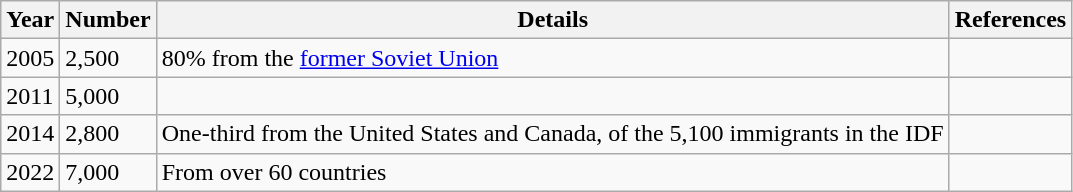<table class="wikitable">
<tr>
<th>Year</th>
<th>Number</th>
<th>Details</th>
<th>References</th>
</tr>
<tr>
<td>2005</td>
<td>2,500</td>
<td>80% from the <a href='#'>former Soviet Union</a></td>
<td></td>
</tr>
<tr>
<td>2011</td>
<td>5,000</td>
<td></td>
<td></td>
</tr>
<tr>
<td>2014</td>
<td>2,800</td>
<td>One-third from the United States and Canada, of the 5,100 immigrants in the IDF</td>
<td></td>
</tr>
<tr>
<td>2022</td>
<td>7,000</td>
<td>From over 60 countries</td>
<td></td>
</tr>
</table>
